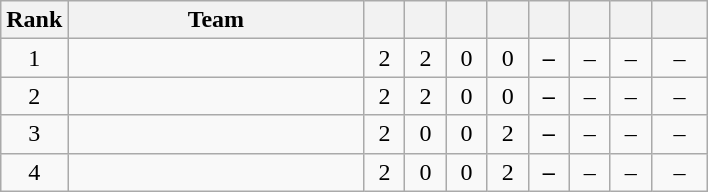<table class="wikitable" style="text-align:center">
<tr>
<th>Rank</th>
<th style="width:190px;">Team</th>
<th width=20px></th>
<th width=20px></th>
<th width=20px></th>
<th width=20px></th>
<th width=20px></th>
<th width=20px></th>
<th width=20px></th>
<th width=30px></th>
</tr>
<tr bgcolor=>
<td>1</td>
<td align="left"></td>
<td>2</td>
<td>2</td>
<td>0</td>
<td>0</td>
<td><strong>–</strong></td>
<td>–</td>
<td>–</td>
<td>–</td>
</tr>
<tr bgcolor=>
<td>2</td>
<td align="left"></td>
<td>2</td>
<td>2</td>
<td>0</td>
<td>0</td>
<td><strong>–</strong></td>
<td>–</td>
<td>–</td>
<td>–</td>
</tr>
<tr bgcolor=>
<td>3</td>
<td align="left"></td>
<td>2</td>
<td>0</td>
<td>0</td>
<td>2</td>
<td><strong>–</strong></td>
<td>–</td>
<td>–</td>
<td>–</td>
</tr>
<tr bgcolor=>
<td>4</td>
<td align="left"></td>
<td>2</td>
<td>0</td>
<td>0</td>
<td>2</td>
<td><strong>–</strong></td>
<td>–</td>
<td>–</td>
<td>–</td>
</tr>
</table>
